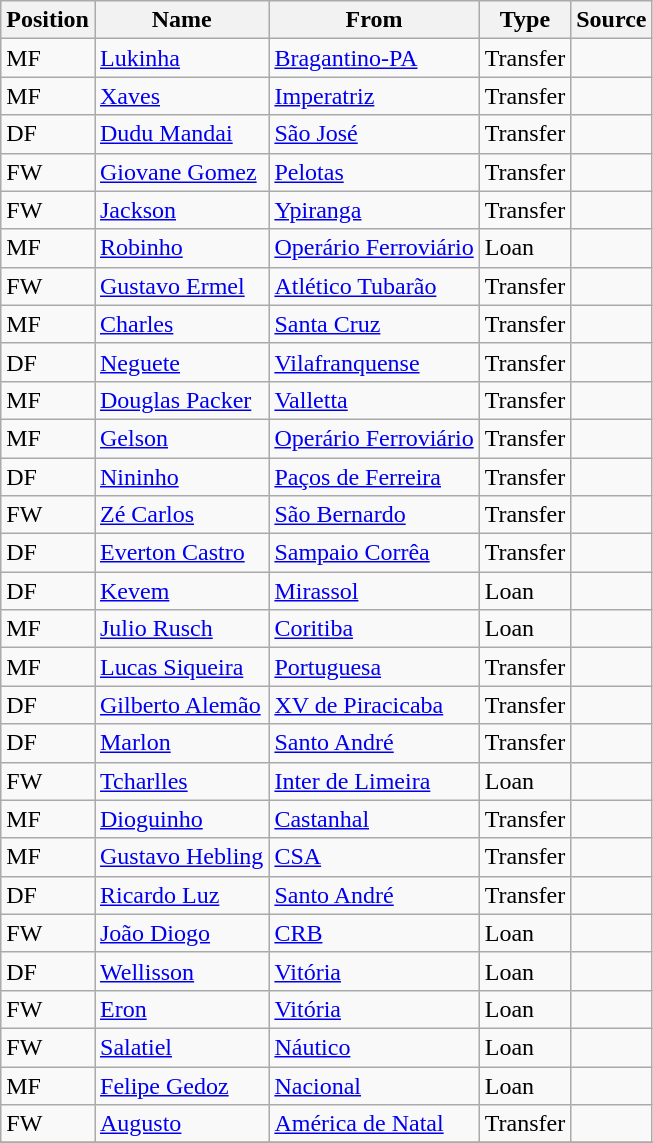<table class="wikitable" style="text-align:"width:100px"; font-size:95%; width:35%;">
<tr>
<th style="background:#00000; color:black; text-align:center;">Position</th>
<th style="background:#00000; color:black; text-align:center;">Name</th>
<th style="background:#00000; color:black; text-align:center;">From</th>
<th style="background:#00000; color:black; text-align:center;">Type</th>
<th style="background:#00000; color:black; text-align:center;">Source</th>
</tr>
<tr>
<td>MF</td>
<td><a href='#'>Lukinha</a></td>
<td> <a href='#'>Bragantino-PA</a></td>
<td>Transfer</td>
<td></td>
</tr>
<tr>
<td>MF</td>
<td><a href='#'>Xaves</a></td>
<td> <a href='#'>Imperatriz</a></td>
<td>Transfer</td>
<td></td>
</tr>
<tr>
<td>DF</td>
<td><a href='#'>Dudu Mandai</a></td>
<td> <a href='#'>São José</a></td>
<td>Transfer</td>
<td></td>
</tr>
<tr>
<td>FW</td>
<td><a href='#'>Giovane Gomez</a></td>
<td> <a href='#'>Pelotas</a></td>
<td>Transfer</td>
<td></td>
</tr>
<tr>
<td>FW</td>
<td><a href='#'>Jackson</a></td>
<td> <a href='#'>Ypiranga</a></td>
<td>Transfer</td>
<td></td>
</tr>
<tr>
<td>MF</td>
<td><a href='#'>Robinho</a></td>
<td> <a href='#'>Operário Ferroviário</a></td>
<td>Loan</td>
<td></td>
</tr>
<tr>
<td>FW</td>
<td><a href='#'>Gustavo Ermel</a></td>
<td> <a href='#'>Atlético Tubarão</a></td>
<td>Transfer</td>
<td></td>
</tr>
<tr>
<td>MF</td>
<td><a href='#'>Charles</a></td>
<td> <a href='#'>Santa Cruz</a></td>
<td>Transfer</td>
<td></td>
</tr>
<tr>
<td>DF</td>
<td><a href='#'>Neguete</a></td>
<td> <a href='#'>Vilafranquense</a></td>
<td>Transfer</td>
<td></td>
</tr>
<tr>
<td>MF</td>
<td><a href='#'>Douglas Packer</a></td>
<td> <a href='#'>Valletta</a></td>
<td>Transfer</td>
<td></td>
</tr>
<tr>
<td>MF</td>
<td><a href='#'>Gelson</a></td>
<td> <a href='#'>Operário Ferroviário</a></td>
<td>Transfer</td>
<td></td>
</tr>
<tr>
<td>DF</td>
<td><a href='#'>Nininho</a></td>
<td> <a href='#'>Paços de Ferreira</a></td>
<td>Transfer</td>
<td></td>
</tr>
<tr>
<td>FW</td>
<td><a href='#'>Zé Carlos</a></td>
<td> <a href='#'>São Bernardo</a></td>
<td>Transfer</td>
<td></td>
</tr>
<tr>
<td>DF</td>
<td><a href='#'>Everton Castro</a></td>
<td> <a href='#'>Sampaio Corrêa</a></td>
<td>Transfer</td>
<td></td>
</tr>
<tr>
<td>DF</td>
<td><a href='#'>Kevem</a></td>
<td> <a href='#'>Mirassol</a></td>
<td>Loan</td>
<td></td>
</tr>
<tr>
<td>MF</td>
<td><a href='#'>Julio Rusch</a></td>
<td> <a href='#'>Coritiba</a></td>
<td>Loan</td>
<td></td>
</tr>
<tr>
<td>MF</td>
<td><a href='#'>Lucas Siqueira</a></td>
<td> <a href='#'>Portuguesa</a></td>
<td>Transfer</td>
<td></td>
</tr>
<tr>
<td>DF</td>
<td><a href='#'>Gilberto Alemão</a></td>
<td> <a href='#'>XV de Piracicaba</a></td>
<td>Transfer</td>
<td></td>
</tr>
<tr>
<td>DF</td>
<td><a href='#'>Marlon</a></td>
<td> <a href='#'>Santo André</a></td>
<td>Transfer</td>
<td></td>
</tr>
<tr>
<td>FW</td>
<td><a href='#'>Tcharlles</a></td>
<td> <a href='#'>Inter de Limeira</a></td>
<td>Loan</td>
<td></td>
</tr>
<tr>
<td>MF</td>
<td><a href='#'>Dioguinho</a></td>
<td> <a href='#'>Castanhal</a></td>
<td>Transfer</td>
<td></td>
</tr>
<tr>
<td>MF</td>
<td><a href='#'>Gustavo Hebling</a></td>
<td> <a href='#'>CSA</a></td>
<td>Transfer</td>
<td></td>
</tr>
<tr>
<td>DF</td>
<td><a href='#'>Ricardo Luz</a></td>
<td> <a href='#'>Santo André</a></td>
<td>Transfer</td>
<td></td>
</tr>
<tr>
<td>FW</td>
<td><a href='#'>João Diogo</a></td>
<td> <a href='#'>CRB</a></td>
<td>Loan</td>
<td></td>
</tr>
<tr>
<td>DF</td>
<td><a href='#'>Wellisson</a></td>
<td> <a href='#'>Vitória</a></td>
<td>Loan</td>
<td></td>
</tr>
<tr>
<td>FW</td>
<td><a href='#'>Eron</a></td>
<td> <a href='#'>Vitória</a></td>
<td>Loan</td>
<td></td>
</tr>
<tr>
<td>FW</td>
<td><a href='#'>Salatiel</a></td>
<td> <a href='#'>Náutico</a></td>
<td>Loan</td>
<td></td>
</tr>
<tr>
<td>MF</td>
<td><a href='#'>Felipe Gedoz</a></td>
<td> <a href='#'>Nacional</a></td>
<td>Loan</td>
<td></td>
</tr>
<tr>
<td>FW</td>
<td><a href='#'>Augusto</a></td>
<td> <a href='#'>América de Natal</a></td>
<td>Transfer</td>
<td></td>
</tr>
<tr>
</tr>
</table>
